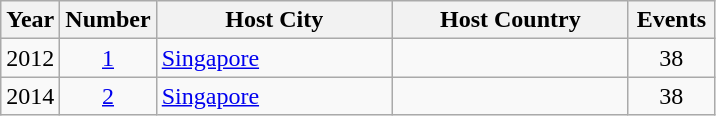<table class="wikitable" style="font-size:100%">
<tr>
<th width=30>Year</th>
<th width=30>Number</th>
<th width=150>Host City</th>
<th width=150>Host Country</th>
<th width=50>Events</th>
</tr>
<tr>
<td align=center>2012</td>
<td align=center><a href='#'>1</a></td>
<td><a href='#'>Singapore</a></td>
<td></td>
<td align=center>38</td>
</tr>
<tr>
<td align=center>2014</td>
<td align=center><a href='#'>2</a></td>
<td><a href='#'>Singapore</a></td>
<td></td>
<td align=center>38</td>
</tr>
</table>
